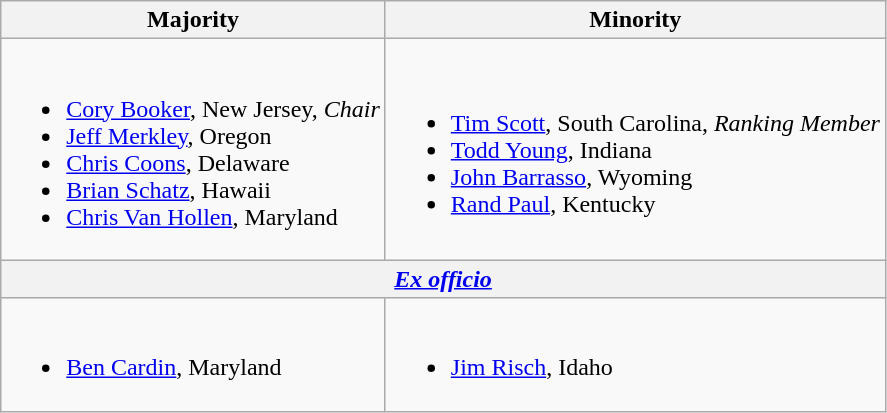<table class=wikitable>
<tr>
<th>Majority</th>
<th>Minority</th>
</tr>
<tr>
<td><br><ul><li><a href='#'>Cory Booker</a>, New Jersey, <em>Chair</em></li><li><a href='#'>Jeff Merkley</a>, Oregon</li><li><a href='#'>Chris Coons</a>, Delaware</li><li><a href='#'>Brian Schatz</a>, Hawaii</li><li><a href='#'>Chris Van Hollen</a>, Maryland</li></ul></td>
<td><br><ul><li><a href='#'>Tim Scott</a>, South Carolina, <em>Ranking Member</em></li><li><a href='#'>Todd Young</a>, Indiana</li><li><a href='#'>John Barrasso</a>, Wyoming</li><li><a href='#'>Rand Paul</a>, Kentucky</li></ul></td>
</tr>
<tr>
<th colspan=2><em><a href='#'>Ex officio</a></em></th>
</tr>
<tr>
<td><br><ul><li><a href='#'>Ben Cardin</a>, Maryland</li></ul></td>
<td><br><ul><li><a href='#'>Jim Risch</a>, Idaho</li></ul></td>
</tr>
</table>
